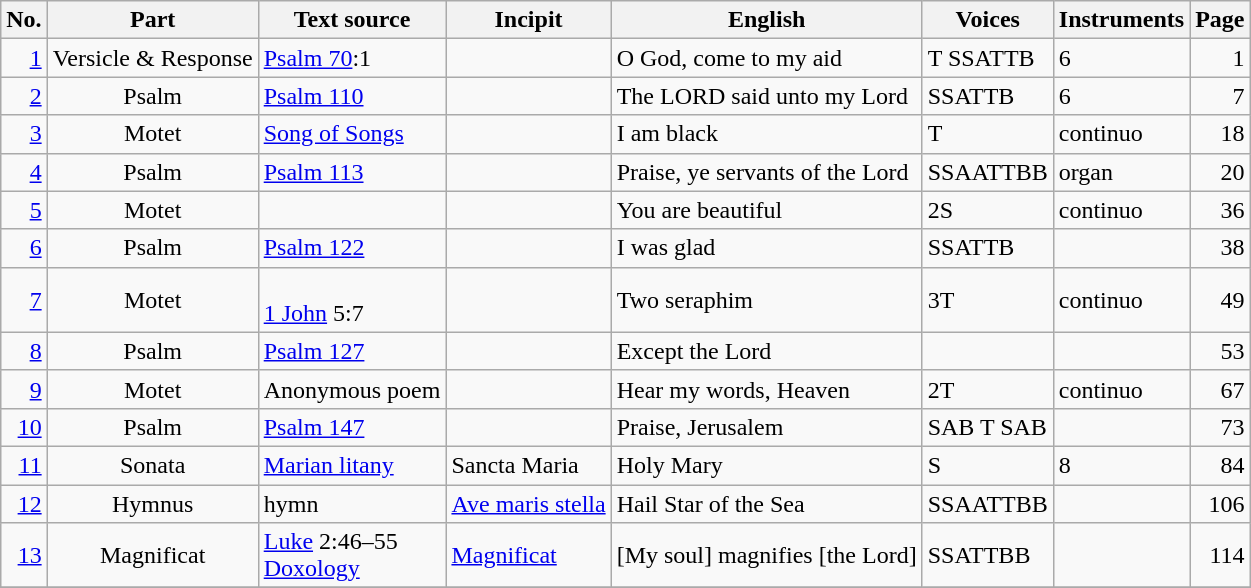<table class="wikitable plainrowheaders">
<tr>
<th scope="col">No.</th>
<th scope="col">Part</th>
<th scope="col">Text source</th>
<th scope="col">Incipit</th>
<th scope="col">English</th>
<th scope="col">Voices</th>
<th scope="col">Instruments</th>
<th scope="col">Page</th>
</tr>
<tr>
<td style="text-align: right;"><a href='#'>1</a></td>
<td style="text-align: center;">Versicle & Response</td>
<td><a href='#'>Psalm 70</a>:1</td>
<td></td>
<td>O God, come to my aid</td>
<td>T SSATTB</td>
<td>6</td>
<td style="text-align: right;">1</td>
</tr>
<tr>
<td style="text-align: right;"><a href='#'>2</a></td>
<td style="text-align: center;">Psalm</td>
<td><a href='#'>Psalm 110</a></td>
<td></td>
<td>The LORD said unto my Lord</td>
<td>SSATTB</td>
<td>6</td>
<td style="text-align: right;">7</td>
</tr>
<tr>
<td style="text-align: right;"><a href='#'>3</a></td>
<td style="text-align: center;">Motet</td>
<td><a href='#'>Song of Songs</a></td>
<td></td>
<td>I am black</td>
<td>T</td>
<td>continuo</td>
<td style="text-align: right;">18</td>
</tr>
<tr>
<td style="text-align: right;"><a href='#'>4</a></td>
<td style="text-align: center;">Psalm</td>
<td><a href='#'>Psalm 113</a></td>
<td></td>
<td>Praise, ye servants of the Lord</td>
<td>SSAATTBB</td>
<td>organ</td>
<td style="text-align: right;">20</td>
</tr>
<tr>
<td style="text-align: right;"><a href='#'>5</a></td>
<td style="text-align: center;">Motet</td>
<td></td>
<td></td>
<td>You are beautiful</td>
<td>2S</td>
<td>continuo</td>
<td style="text-align: right;">36</td>
</tr>
<tr>
<td style="text-align: right;"><a href='#'>6</a></td>
<td style="text-align: center;">Psalm</td>
<td><a href='#'>Psalm 122</a></td>
<td></td>
<td>I was glad</td>
<td>SSATTB</td>
<td></td>
<td style="text-align: right;">38</td>
</tr>
<tr>
<td style="text-align: right;"><a href='#'>7</a></td>
<td style="text-align: center;">Motet</td>
<td><br><a href='#'>1 John</a> 5:7</td>
<td></td>
<td>Two seraphim</td>
<td>3T</td>
<td>continuo</td>
<td style="text-align: right;">49</td>
</tr>
<tr>
<td style="text-align: right;"><a href='#'>8</a></td>
<td style="text-align: center;">Psalm</td>
<td><a href='#'>Psalm 127</a></td>
<td></td>
<td>Except the Lord</td>
<td></td>
<td></td>
<td style="text-align: right;">53</td>
</tr>
<tr>
<td style="text-align: right;"><a href='#'>9</a></td>
<td style="text-align: center;">Motet</td>
<td>Anonymous poem</td>
<td></td>
<td>Hear my words, Heaven</td>
<td>2T</td>
<td>continuo</td>
<td style="text-align: right;">67</td>
</tr>
<tr>
<td style="text-align: right;"><a href='#'>10</a></td>
<td style="text-align: center;">Psalm</td>
<td><a href='#'>Psalm 147</a></td>
<td></td>
<td>Praise, Jerusalem</td>
<td>SAB T SAB</td>
<td></td>
<td style="text-align: right;">73</td>
</tr>
<tr>
<td style="text-align: right;"><a href='#'>11</a></td>
<td style="text-align: center;">Sonata</td>
<td><a href='#'>Marian litany</a></td>
<td>Sancta Maria</td>
<td>Holy Mary</td>
<td>S</td>
<td>8</td>
<td style="text-align: right;">84</td>
</tr>
<tr>
<td style="text-align: right;"><a href='#'>12</a></td>
<td style="text-align: center;">Hymnus</td>
<td>hymn</td>
<td><a href='#'>Ave maris stella</a></td>
<td>Hail Star of the Sea</td>
<td>SSAATTBB</td>
<td></td>
<td style="text-align: right;">106</td>
</tr>
<tr>
<td style="text-align: right;"><a href='#'>13</a></td>
<td style="text-align: center;">Magnificat</td>
<td><a href='#'>Luke</a> 2:46–55<br><a href='#'>Doxology</a></td>
<td><a href='#'>Magnificat</a></td>
<td>[My soul] magnifies [the Lord]</td>
<td>SSATTBB</td>
<td></td>
<td style="text-align: right;">114</td>
</tr>
<tr>
</tr>
</table>
